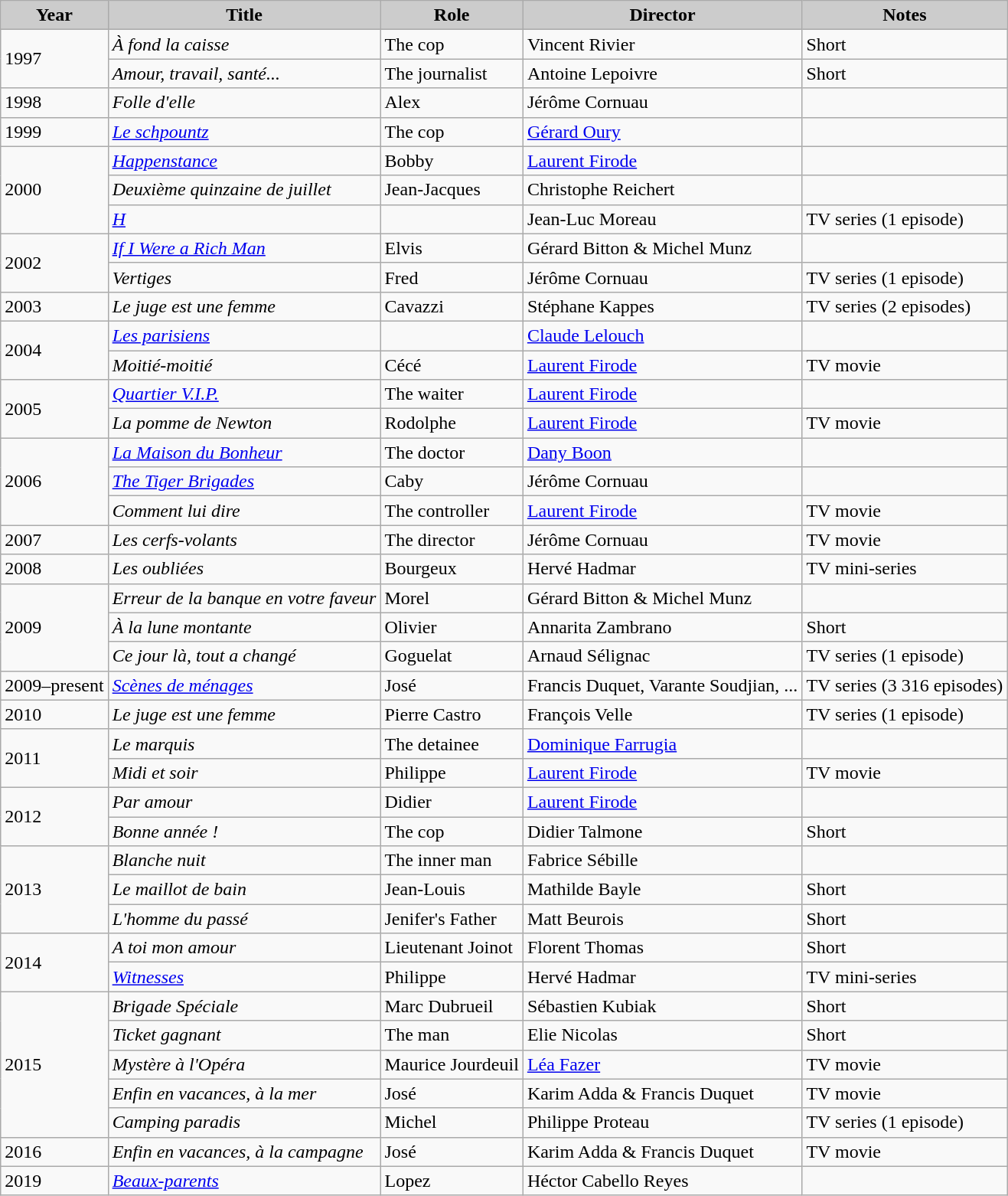<table class="wikitable">
<tr>
<th style="background: #CCCCCC;">Year</th>
<th style="background: #CCCCCC;">Title</th>
<th style="background: #CCCCCC;">Role</th>
<th style="background: #CCCCCC;">Director</th>
<th style="background: #CCCCCC;">Notes</th>
</tr>
<tr>
<td rowspan=2>1997</td>
<td><em>À fond la caisse</em></td>
<td>The cop</td>
<td>Vincent Rivier</td>
<td>Short</td>
</tr>
<tr>
<td><em>Amour, travail, santé...</em></td>
<td>The journalist</td>
<td>Antoine Lepoivre</td>
<td>Short</td>
</tr>
<tr>
<td>1998</td>
<td><em>Folle d'elle</em></td>
<td>Alex</td>
<td>Jérôme Cornuau</td>
<td></td>
</tr>
<tr>
<td>1999</td>
<td><em><a href='#'>Le schpountz</a></em></td>
<td>The cop</td>
<td><a href='#'>Gérard Oury</a></td>
<td></td>
</tr>
<tr>
<td rowspan=3>2000</td>
<td><em><a href='#'>Happenstance</a></em></td>
<td>Bobby</td>
<td><a href='#'>Laurent Firode</a></td>
<td></td>
</tr>
<tr>
<td><em>Deuxième quinzaine de juillet</em></td>
<td>Jean-Jacques</td>
<td>Christophe Reichert</td>
<td></td>
</tr>
<tr>
<td><em><a href='#'>H</a></em></td>
<td></td>
<td>Jean-Luc Moreau</td>
<td>TV series (1 episode)</td>
</tr>
<tr>
<td rowspan=2>2002</td>
<td><em><a href='#'>If I Were a Rich Man</a></em></td>
<td>Elvis</td>
<td>Gérard Bitton & Michel Munz</td>
<td></td>
</tr>
<tr>
<td><em>Vertiges</em></td>
<td>Fred</td>
<td>Jérôme Cornuau</td>
<td>TV series (1 episode)</td>
</tr>
<tr>
<td>2003</td>
<td><em>Le juge est une femme</em></td>
<td>Cavazzi</td>
<td>Stéphane Kappes</td>
<td>TV series (2 episodes)</td>
</tr>
<tr>
<td rowspan=2>2004</td>
<td><em><a href='#'>Les parisiens</a></em></td>
<td></td>
<td><a href='#'>Claude Lelouch</a></td>
<td></td>
</tr>
<tr>
<td><em>Moitié-moitié</em></td>
<td>Cécé</td>
<td><a href='#'>Laurent Firode</a></td>
<td>TV movie</td>
</tr>
<tr>
<td rowspan=2>2005</td>
<td><em><a href='#'>Quartier V.I.P.</a></em></td>
<td>The waiter</td>
<td><a href='#'>Laurent Firode</a></td>
<td></td>
</tr>
<tr>
<td><em>La pomme de Newton</em></td>
<td>Rodolphe</td>
<td><a href='#'>Laurent Firode</a></td>
<td>TV movie</td>
</tr>
<tr>
<td rowspan=3>2006</td>
<td><em><a href='#'>La Maison du Bonheur</a></em></td>
<td>The doctor</td>
<td><a href='#'>Dany Boon</a></td>
<td></td>
</tr>
<tr>
<td><em><a href='#'>The Tiger Brigades</a></em></td>
<td>Caby</td>
<td>Jérôme Cornuau</td>
<td></td>
</tr>
<tr>
<td><em>Comment lui dire</em></td>
<td>The controller</td>
<td><a href='#'>Laurent Firode</a></td>
<td>TV movie</td>
</tr>
<tr>
<td>2007</td>
<td><em>Les cerfs-volants</em></td>
<td>The director</td>
<td>Jérôme Cornuau</td>
<td>TV movie</td>
</tr>
<tr>
<td>2008</td>
<td><em>Les oubliées</em></td>
<td>Bourgeux</td>
<td>Hervé Hadmar</td>
<td>TV mini-series</td>
</tr>
<tr>
<td rowspan=3>2009</td>
<td><em>Erreur de la banque en votre faveur</em></td>
<td>Morel</td>
<td>Gérard Bitton & Michel Munz</td>
<td></td>
</tr>
<tr>
<td><em>À la lune montante</em></td>
<td>Olivier</td>
<td>Annarita Zambrano</td>
<td>Short</td>
</tr>
<tr>
<td><em>Ce jour là, tout a changé</em></td>
<td>Goguelat</td>
<td>Arnaud Sélignac</td>
<td>TV series (1 episode)</td>
</tr>
<tr>
<td>2009–present</td>
<td><em><a href='#'>Scènes de ménages</a></em></td>
<td>José</td>
<td>Francis Duquet, Varante Soudjian, ...</td>
<td>TV series (3 316 episodes)</td>
</tr>
<tr>
<td>2010</td>
<td><em>Le juge est une femme</em></td>
<td>Pierre Castro</td>
<td>François Velle</td>
<td>TV series (1 episode)</td>
</tr>
<tr>
<td rowspan=2>2011</td>
<td><em>Le marquis</em></td>
<td>The detainee</td>
<td><a href='#'>Dominique Farrugia</a></td>
<td></td>
</tr>
<tr>
<td><em>Midi et soir</em></td>
<td>Philippe</td>
<td><a href='#'>Laurent Firode</a></td>
<td>TV movie</td>
</tr>
<tr>
<td rowspan=2>2012</td>
<td><em>Par amour</em></td>
<td>Didier</td>
<td><a href='#'>Laurent Firode</a></td>
<td></td>
</tr>
<tr>
<td><em>Bonne année !</em></td>
<td>The cop</td>
<td>Didier Talmone</td>
<td>Short</td>
</tr>
<tr>
<td rowspan=3>2013</td>
<td><em>Blanche nuit</em></td>
<td>The inner man</td>
<td>Fabrice Sébille</td>
<td></td>
</tr>
<tr>
<td><em>Le maillot de bain</em></td>
<td>Jean-Louis</td>
<td>Mathilde Bayle</td>
<td>Short</td>
</tr>
<tr>
<td><em>L'homme du passé</em></td>
<td>Jenifer's Father</td>
<td>Matt Beurois</td>
<td>Short</td>
</tr>
<tr>
<td rowspan=2>2014</td>
<td><em>A toi mon amour</em></td>
<td>Lieutenant Joinot</td>
<td>Florent Thomas</td>
<td>Short</td>
</tr>
<tr>
<td><em><a href='#'>Witnesses</a></em></td>
<td>Philippe</td>
<td>Hervé Hadmar</td>
<td>TV mini-series</td>
</tr>
<tr>
<td rowspan=5>2015</td>
<td><em>Brigade Spéciale</em></td>
<td>Marc Dubrueil</td>
<td>Sébastien Kubiak</td>
<td>Short</td>
</tr>
<tr>
<td><em>Ticket gagnant</em></td>
<td>The man</td>
<td>Elie Nicolas</td>
<td>Short</td>
</tr>
<tr>
<td><em>Mystère à l'Opéra</em></td>
<td>Maurice Jourdeuil</td>
<td><a href='#'>Léa Fazer</a></td>
<td>TV movie</td>
</tr>
<tr>
<td><em>Enfin en vacances, à la mer</em></td>
<td>José</td>
<td>Karim Adda & Francis Duquet</td>
<td>TV movie</td>
</tr>
<tr>
<td><em>Camping paradis</em></td>
<td>Michel</td>
<td>Philippe Proteau</td>
<td>TV series (1 episode)</td>
</tr>
<tr>
<td>2016</td>
<td><em>Enfin en vacances, à la campagne</em></td>
<td>José</td>
<td>Karim Adda & Francis Duquet</td>
<td>TV movie</td>
</tr>
<tr>
<td>2019</td>
<td><em><a href='#'>Beaux-parents</a></em></td>
<td>Lopez</td>
<td>Héctor Cabello Reyes</td>
<td></td>
</tr>
</table>
